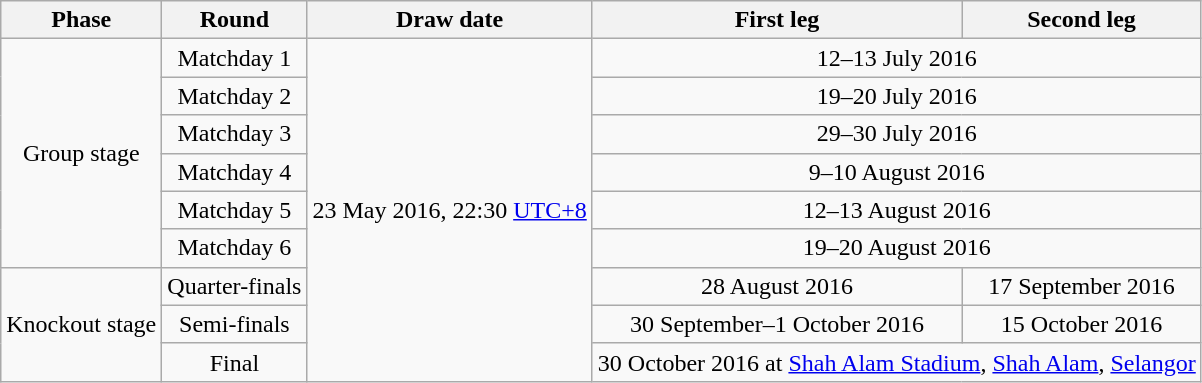<table class="wikitable" style="text-align:center">
<tr>
<th>Phase</th>
<th>Round</th>
<th>Draw date</th>
<th>First leg</th>
<th>Second leg</th>
</tr>
<tr>
<td rowspan=6>Group stage</td>
<td>Matchday 1</td>
<td rowspan=9>23 May 2016, 22:30 <a href='#'>UTC+8</a></td>
<td colspan=2>12–13 July 2016</td>
</tr>
<tr>
<td>Matchday 2</td>
<td colspan=2>19–20 July 2016</td>
</tr>
<tr>
<td>Matchday 3</td>
<td colspan=2>29–30 July 2016</td>
</tr>
<tr>
<td>Matchday 4</td>
<td colspan=2>9–10 August 2016</td>
</tr>
<tr>
<td>Matchday 5</td>
<td colspan=2>12–13 August 2016</td>
</tr>
<tr>
<td>Matchday 6</td>
<td colspan=2>19–20 August 2016</td>
</tr>
<tr>
<td rowspan=3>Knockout stage</td>
<td>Quarter-finals</td>
<td>28 August 2016</td>
<td>17 September 2016</td>
</tr>
<tr>
<td>Semi-finals</td>
<td>30 September–1 October 2016</td>
<td>15 October 2016</td>
</tr>
<tr>
<td>Final</td>
<td colspan=2>30 October 2016 at <a href='#'>Shah Alam Stadium</a>, <a href='#'>Shah Alam</a>, <a href='#'>Selangor</a></td>
</tr>
</table>
